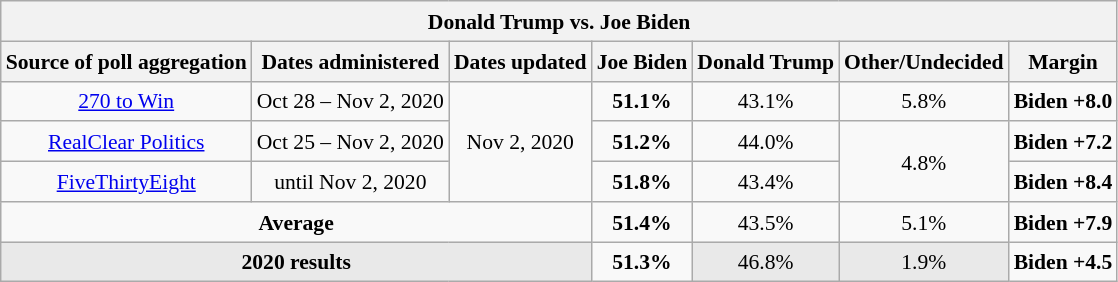<table class="wikitable sortable" style="text-align:center;font-size:90%;line-height:20px">
<tr>
<th colspan="7">Donald Trump vs. Joe Biden</th>
</tr>
<tr>
<th>Source of poll aggregation</th>
<th>Dates administered</th>
<th>Dates updated</th>
<th>Joe Biden</th>
<th>Donald Trump</th>
<th>Other/Undecided</th>
<th>Margin</th>
</tr>
<tr>
<td><a href='#'>270 to Win</a></td>
<td>Oct 28 – Nov 2, 2020</td>
<td rowspan="3">Nov 2, 2020</td>
<td><strong>51.1%</strong></td>
<td>43.1%</td>
<td>5.8%</td>
<td><strong>Biden +8.0</strong></td>
</tr>
<tr>
<td><a href='#'>RealClear Politics</a></td>
<td>Oct 25 – Nov 2, 2020</td>
<td><strong>51.2%</strong></td>
<td>44.0%</td>
<td rowspan="2">4.8%</td>
<td><strong>Biden +7.2</strong></td>
</tr>
<tr>
<td><a href='#'>FiveThirtyEight</a></td>
<td>until Nov 2, 2020</td>
<td><strong>51.8%</strong></td>
<td>43.4%</td>
<td><strong>Biden +8.4</strong></td>
</tr>
<tr>
<td colspan="3"><strong>Average</strong></td>
<td><strong>51.4%</strong></td>
<td>43.5%</td>
<td>5.1%</td>
<td><strong>Biden +7.9</strong></td>
</tr>
<tr>
<td colspan="3"; style="background:#E9E9E9;"><strong>2020 results</strong></td>
<td><strong>51.3%</strong></td>
<td style="background:#E9E9E9;">46.8%</td>
<td style="background:#E9E9E9;">1.9%</td>
<td><strong>Biden +4.5</strong></td>
</tr>
</table>
